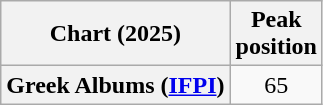<table class="wikitable sortable plainrowheaders" style="text-align:center">
<tr>
<th scope="col">Chart (2025)</th>
<th scope="col">Peak<br> position</th>
</tr>
<tr>
<th scope="row">Greek Albums (<a href='#'>IFPI</a>)</th>
<td>65</td>
</tr>
</table>
